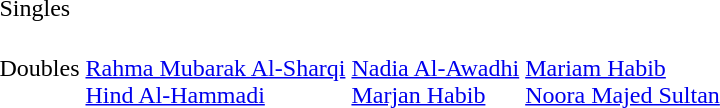<table>
<tr>
<td>Singles</td>
<td></td>
<td></td>
<td></td>
</tr>
<tr>
<td>Doubles</td>
<td><br><a href='#'>Rahma Mubarak Al-Sharqi</a><br><a href='#'>Hind Al-Hammadi</a></td>
<td><br><a href='#'>Nadia Al-Awadhi</a><br><a href='#'>Marjan Habib</a></td>
<td><br><a href='#'>Mariam Habib</a><br><a href='#'>Noora Majed Sultan</a></td>
</tr>
</table>
